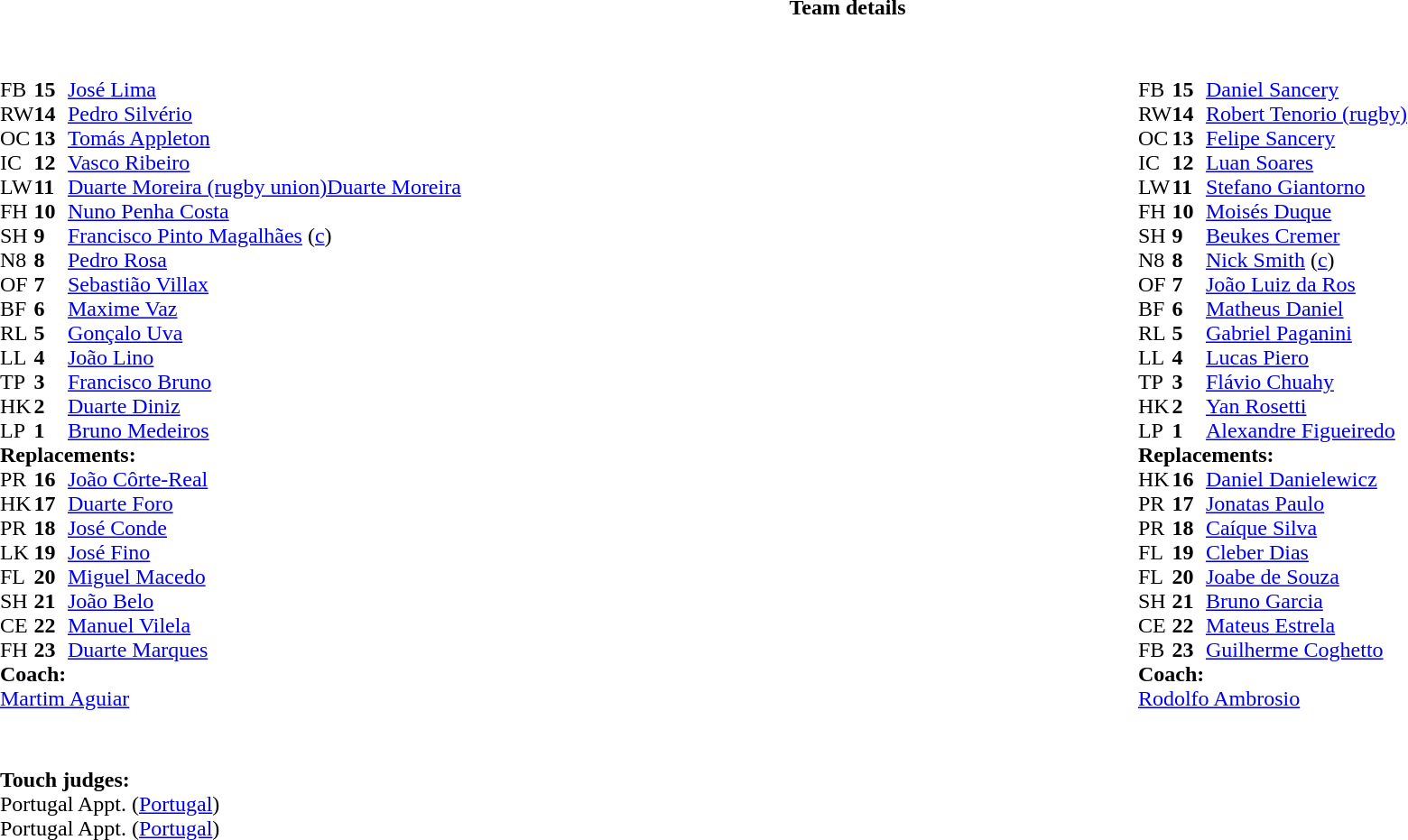<table border="0" width="100%" class="collapsible collapsed">
<tr>
<th>Team details</th>
</tr>
<tr>
<td><br><table width="100%">
<tr>
<td valign="top" width="50%"><br><table style="font-size: 100%" cellspacing="0" cellpadding="0">
<tr>
<th width="25"></th>
<th width="25"></th>
</tr>
<tr>
<td>FB</td>
<td><strong>15</strong></td>
<td><a href='#'>José Lima</a></td>
</tr>
<tr>
<td>RW</td>
<td><strong>14</strong></td>
<td><a href='#'>Pedro Silvério</a></td>
</tr>
<tr>
<td>OC</td>
<td><strong>13</strong></td>
<td><a href='#'>Tomás Appleton</a></td>
</tr>
<tr>
<td>IC</td>
<td><strong>12</strong></td>
<td><a href='#'>Vasco Ribeiro</a></td>
<td></td>
<td></td>
</tr>
<tr>
<td>LW</td>
<td><strong>11</strong></td>
<td><a href='#'>Duarte Moreira (rugby union)Duarte Moreira</a></td>
</tr>
<tr>
<td>FH</td>
<td><strong>10</strong></td>
<td><a href='#'>Nuno Penha Costa</a></td>
</tr>
<tr>
<td>SH</td>
<td><strong>9</strong></td>
<td><a href='#'>Francisco Pinto Magalhães</a> (<a href='#'>c</a>)</td>
<td></td>
<td></td>
</tr>
<tr>
<td>N8</td>
<td><strong>8</strong></td>
<td><a href='#'>Pedro Rosa</a></td>
<td></td>
</tr>
<tr>
<td>OF</td>
<td><strong>7</strong></td>
<td><a href='#'>Sebastião Villax</a></td>
<td></td>
<td></td>
</tr>
<tr>
<td>BF</td>
<td><strong>6</strong></td>
<td><a href='#'>Maxime Vaz</a></td>
<td></td>
<td></td>
</tr>
<tr>
<td>RL</td>
<td><strong>5</strong></td>
<td><a href='#'>Gonçalo Uva</a></td>
<td></td>
</tr>
<tr>
<td>LL</td>
<td><strong>4</strong></td>
<td><a href='#'>João Lino</a></td>
</tr>
<tr>
<td>TP</td>
<td><strong>3</strong></td>
<td><a href='#'>Francisco Bruno</a></td>
<td></td>
<td></td>
</tr>
<tr>
<td>HK</td>
<td><strong>2</strong></td>
<td><a href='#'>Duarte Diniz</a></td>
<td></td>
<td></td>
</tr>
<tr>
<td>LP</td>
<td><strong>1</strong></td>
<td><a href='#'>Bruno Medeiros</a></td>
<td></td>
<td></td>
</tr>
<tr>
<td colspan=3><strong>Replacements:</strong></td>
</tr>
<tr>
<td>PR</td>
<td><strong>16</strong></td>
<td><a href='#'>João Côrte-Real</a></td>
<td></td>
<td></td>
</tr>
<tr>
<td>HK</td>
<td><strong>17</strong></td>
<td><a href='#'>Duarte Foro</a></td>
<td></td>
<td></td>
</tr>
<tr>
<td>PR</td>
<td><strong>18</strong></td>
<td><a href='#'>José Conde</a></td>
<td></td>
<td></td>
</tr>
<tr>
<td>LK</td>
<td><strong>19</strong></td>
<td><a href='#'>José Fino</a></td>
<td></td>
<td></td>
</tr>
<tr>
<td>FL</td>
<td><strong>20</strong></td>
<td><a href='#'>Miguel Macedo</a></td>
<td></td>
<td></td>
</tr>
<tr>
<td>SH</td>
<td><strong>21</strong></td>
<td><a href='#'>João Belo</a></td>
<td></td>
<td></td>
</tr>
<tr>
<td>CE</td>
<td><strong>22</strong></td>
<td><a href='#'>Manuel Vilela</a></td>
<td></td>
<td></td>
</tr>
<tr>
<td>FH</td>
<td><strong>23</strong></td>
<td><a href='#'>Duarte Marques</a></td>
</tr>
<tr>
<td colspan=3><strong>Coach:</strong></td>
</tr>
<tr>
<td colspan="4"> <a href='#'>Martim Aguiar</a></td>
</tr>
</table>
</td>
<td valign="top" width="50%"><br><table style="font-size: 100%" cellspacing="0" cellpadding="0" align="center">
<tr>
<th width="25"></th>
<th width="25"></th>
</tr>
<tr>
<td>FB</td>
<td><strong>15</strong></td>
<td><a href='#'>Daniel Sancery</a></td>
</tr>
<tr>
<td>RW</td>
<td><strong>14</strong></td>
<td><a href='#'>Robert Tenorio (rugby)</a></td>
</tr>
<tr>
<td>OC</td>
<td><strong>13</strong></td>
<td><a href='#'>Felipe Sancery</a></td>
</tr>
<tr>
<td>IC</td>
<td><strong>12</strong></td>
<td><a href='#'>Luan Soares</a></td>
<td></td>
<td></td>
</tr>
<tr>
<td>LW</td>
<td><strong>11</strong></td>
<td><a href='#'>Stefano Giantorno</a></td>
<td></td>
<td></td>
</tr>
<tr>
<td>FH</td>
<td><strong>10</strong></td>
<td><a href='#'>Moisés Duque</a></td>
</tr>
<tr>
<td>SH</td>
<td><strong>9</strong></td>
<td><a href='#'>Beukes Cremer</a></td>
<td></td>
<td></td>
</tr>
<tr>
<td>N8</td>
<td><strong>8</strong></td>
<td><a href='#'>Nick Smith</a> (<a href='#'>c</a>)</td>
</tr>
<tr>
<td>OF</td>
<td><strong>7</strong></td>
<td><a href='#'>João Luiz da Ros</a></td>
<td></td>
<td></td>
</tr>
<tr>
<td>BF</td>
<td><strong>6</strong></td>
<td><a href='#'>Matheus Daniel</a></td>
<td></td>
<td></td>
</tr>
<tr>
<td>RL</td>
<td><strong>5</strong></td>
<td><a href='#'>Gabriel Paganini</a></td>
</tr>
<tr>
<td>LL</td>
<td><strong>4</strong></td>
<td><a href='#'>Lucas Piero</a></td>
<td></td>
</tr>
<tr>
<td>TP</td>
<td><strong>3</strong></td>
<td><a href='#'>Flávio Chuahy</a></td>
<td></td>
<td></td>
</tr>
<tr>
<td>HK</td>
<td><strong>2</strong></td>
<td><a href='#'>Yan Rosetti</a></td>
<td></td>
</tr>
<tr>
<td>LP</td>
<td><strong>1</strong></td>
<td><a href='#'>Alexandre Figueiredo</a></td>
<td></td>
<td></td>
</tr>
<tr>
<td colspan=3><strong>Replacements:</strong></td>
</tr>
<tr>
<td>HK</td>
<td><strong>16</strong></td>
<td><a href='#'>Daniel Danielewicz</a></td>
</tr>
<tr>
<td>PR</td>
<td><strong>17</strong></td>
<td><a href='#'>Jonatas Paulo</a></td>
<td></td>
<td></td>
</tr>
<tr>
<td>PR</td>
<td><strong>18</strong></td>
<td><a href='#'>Caíque Silva</a></td>
<td></td>
<td></td>
</tr>
<tr>
<td>FL</td>
<td><strong>19</strong></td>
<td><a href='#'>Cleber Dias</a></td>
<td></td>
<td></td>
</tr>
<tr>
<td>FL</td>
<td><strong>20</strong></td>
<td><a href='#'>Joabe de Souza</a></td>
<td></td>
<td></td>
</tr>
<tr>
<td>SH</td>
<td><strong>21</strong></td>
<td><a href='#'>Bruno Garcia</a></td>
<td></td>
<td></td>
</tr>
<tr>
<td>CE</td>
<td><strong>22</strong></td>
<td><a href='#'>Mateus Estrela</a></td>
<td></td>
<td></td>
</tr>
<tr>
<td>FB</td>
<td><strong>23</strong></td>
<td><a href='#'>Guilherme Coghetto</a></td>
<td></td>
<td></td>
</tr>
<tr>
<td colspan=3><strong>Coach:</strong></td>
</tr>
<tr>
<td colspan="4"> <a href='#'>Rodolfo Ambrosio</a></td>
</tr>
</table>
</td>
</tr>
</table>
<table width=100% style="font-size: 100%">
<tr>
<td><br><br><strong>Touch judges:</strong>
<br>Portugal Appt. (<a href='#'>Portugal</a>)
<br>Portugal Appt. (<a href='#'>Portugal</a>)</td>
</tr>
</table>
</td>
</tr>
</table>
